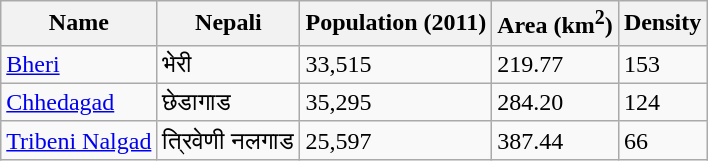<table class="wikitable">
<tr>
<th>Name</th>
<th>Nepali</th>
<th>Population (2011)</th>
<th>Area (km<sup>2</sup>)</th>
<th>Density</th>
</tr>
<tr>
<td><a href='#'>Bheri</a></td>
<td>भेरी</td>
<td>33,515</td>
<td>219.77</td>
<td>153</td>
</tr>
<tr>
<td><a href='#'>Chhedagad</a></td>
<td>छेडागाड</td>
<td>35,295</td>
<td>284.20</td>
<td>124</td>
</tr>
<tr>
<td><a href='#'>Tribeni Nalgad</a></td>
<td>त्रिवेणी नलगाड</td>
<td>25,597</td>
<td>387.44</td>
<td>66</td>
</tr>
</table>
